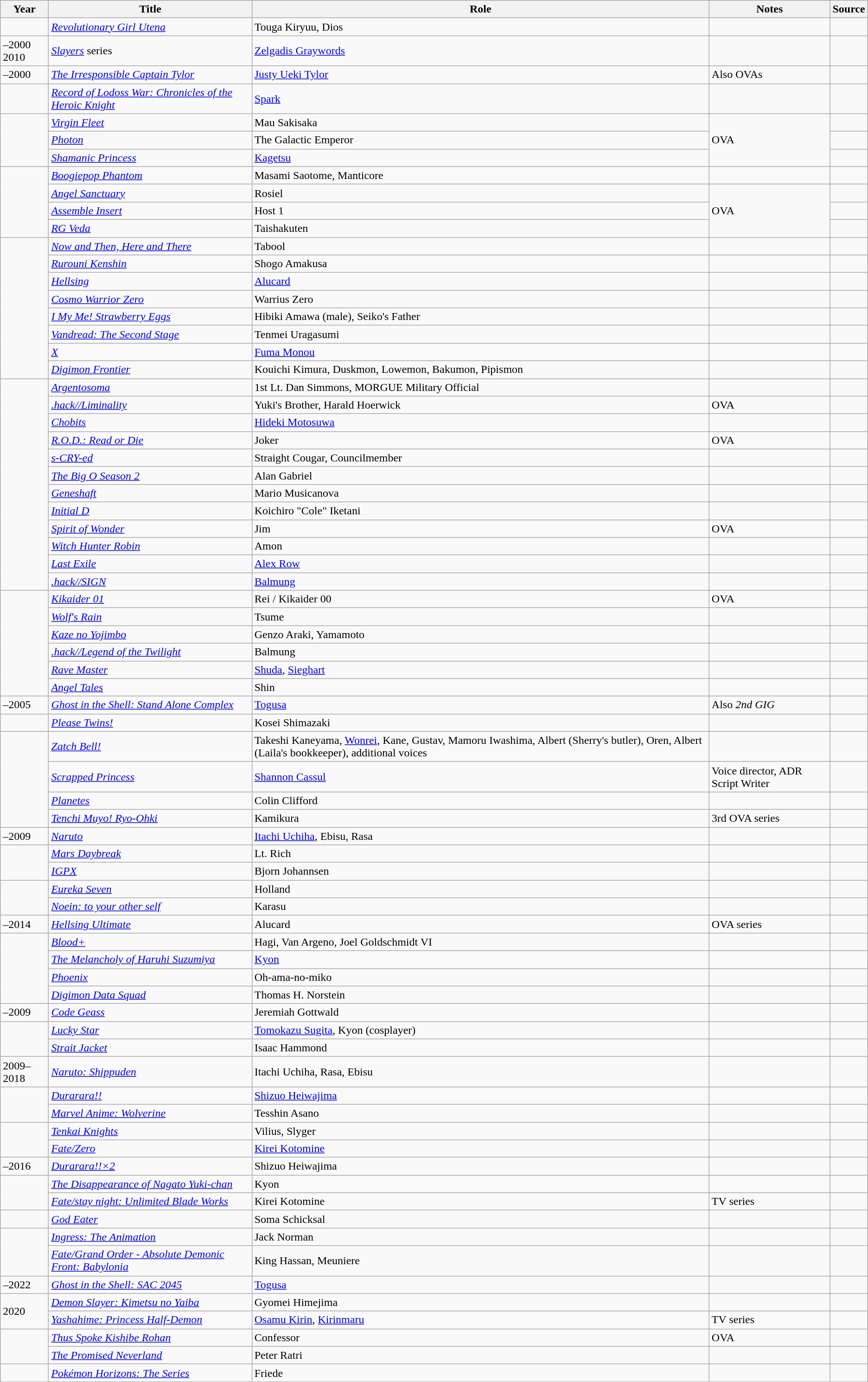<table class="wikitable sortable plainrowheaders">
<tr>
<th>Year</th>
<th>Title</th>
<th>Role</th>
<th class="unsortable">Notes</th>
<th class="unsortable">Source</th>
</tr>
<tr>
<td></td>
<td><em><a href='#'>Revolutionary Girl Utena</a></em></td>
<td>Touga Kiryuu, Dios</td>
<td></td>
<td></td>
</tr>
<tr>
<td>–2000<br>2010</td>
<td><em><a href='#'>Slayers</a></em> series</td>
<td><a href='#'>Zelgadis Graywords</a></td>
<td></td>
<td></td>
</tr>
<tr>
<td>–2000</td>
<td><em><a href='#'>The Irresponsible Captain Tylor</a></em></td>
<td><a href='#'>Justy Ueki Tylor</a></td>
<td>Also OVAs</td>
<td></td>
</tr>
<tr>
<td></td>
<td><em><a href='#'>Record of Lodoss War: Chronicles of the Heroic Knight</a></em></td>
<td><a href='#'>Spark</a></td>
<td></td>
<td></td>
</tr>
<tr>
<td rowspan="3"></td>
<td><em><a href='#'>Virgin Fleet</a></em></td>
<td>Mau Sakisaka</td>
<td rowspan="3">OVA</td>
<td></td>
</tr>
<tr>
<td><em><a href='#'>Photon</a></em></td>
<td>The Galactic Emperor</td>
<td></td>
</tr>
<tr>
<td><em><a href='#'>Shamanic Princess</a></em></td>
<td><a href='#'>Kagetsu</a></td>
<td></td>
</tr>
<tr>
<td rowspan="4"></td>
<td><em><a href='#'>Boogiepop Phantom</a></em></td>
<td>Masami Saotome, Manticore</td>
<td></td>
<td></td>
</tr>
<tr>
<td><em><a href='#'>Angel Sanctuary</a></em></td>
<td>Rosiel</td>
<td rowspan="3">OVA</td>
<td></td>
</tr>
<tr>
<td><em><a href='#'>Assemble Insert</a></em></td>
<td>Host 1</td>
<td></td>
</tr>
<tr>
<td><em><a href='#'>RG Veda</a></em></td>
<td>Taishakuten</td>
<td></td>
</tr>
<tr>
<td rowspan="8"></td>
<td><em><a href='#'>Now and Then, Here and There</a></em></td>
<td>Tabool</td>
<td></td>
<td></td>
</tr>
<tr>
<td><em><a href='#'>Rurouni Kenshin</a></em></td>
<td>Shogo Amakusa</td>
<td></td>
<td></td>
</tr>
<tr>
<td><em><a href='#'>Hellsing</a></em></td>
<td><a href='#'>Alucard</a></td>
<td></td>
<td></td>
</tr>
<tr>
<td><em><a href='#'>Cosmo Warrior Zero</a></em></td>
<td>Warrius Zero</td>
<td></td>
<td></td>
</tr>
<tr>
<td><em><a href='#'>I My Me! Strawberry Eggs</a></em></td>
<td>Hibiki Amawa (male), Seiko's Father</td>
<td></td>
<td></td>
</tr>
<tr>
<td><em><a href='#'>Vandread: The Second Stage</a></em></td>
<td>Tenmei Uragasumi</td>
<td></td>
<td></td>
</tr>
<tr>
<td><em><a href='#'>X</a></em></td>
<td><a href='#'>Fuma Monou</a></td>
<td></td>
<td></td>
</tr>
<tr>
<td><em><a href='#'>Digimon Frontier</a></em></td>
<td>Kouichi Kimura, Duskmon, Lowemon, Bakumon, Pipismon</td>
<td></td>
<td></td>
</tr>
<tr>
<td rowspan="12"></td>
<td><em><a href='#'>Argentosoma</a></em></td>
<td>1st Lt. Dan Simmons, MORGUE Military Official</td>
<td></td>
<td></td>
</tr>
<tr>
<td><em><a href='#'>.hack//Liminality</a></em></td>
<td>Yuki's Brother, Harald Hoerwick</td>
<td>OVA</td>
<td></td>
</tr>
<tr>
<td><em><a href='#'>Chobits</a></em></td>
<td><a href='#'>Hideki Motosuwa</a></td>
<td></td>
<td></td>
</tr>
<tr>
<td><em><a href='#'>R.O.D.: Read or Die</a></em></td>
<td>Joker</td>
<td>OVA</td>
<td></td>
</tr>
<tr>
<td><em><a href='#'>s-CRY-ed</a></em></td>
<td>Straight Cougar, Councilmember</td>
<td></td>
<td></td>
</tr>
<tr>
<td><em><a href='#'>The Big O Season 2</a></em></td>
<td>Alan Gabriel</td>
<td></td>
<td></td>
</tr>
<tr>
<td><em><a href='#'>Geneshaft</a></em></td>
<td>Mario Musicanova</td>
<td></td>
<td></td>
</tr>
<tr>
<td><em><a href='#'>Initial D</a></em></td>
<td>Koichiro "Cole" Iketani</td>
<td></td>
<td></td>
</tr>
<tr>
<td><em><a href='#'>Spirit of Wonder</a></em></td>
<td>Jim</td>
<td>OVA</td>
<td></td>
</tr>
<tr>
<td><em><a href='#'>Witch Hunter Robin</a></em></td>
<td>Amon</td>
<td></td>
<td></td>
</tr>
<tr>
<td><em><a href='#'>Last Exile</a></em></td>
<td><a href='#'>Alex Row</a></td>
<td></td>
<td></td>
</tr>
<tr>
<td><em><a href='#'>.hack//SIGN</a></em></td>
<td><a href='#'>Balmung</a></td>
<td></td>
<td></td>
</tr>
<tr>
<td rowspan="6"></td>
<td><em><a href='#'>Kikaider 01</a></em></td>
<td>Rei / Kikaider 00</td>
<td>OVA</td>
<td></td>
</tr>
<tr>
<td><em><a href='#'>Wolf's Rain</a></em></td>
<td>Tsume</td>
<td></td>
<td></td>
</tr>
<tr>
<td><em><a href='#'>Kaze no Yojimbo</a></em></td>
<td>Genzo Araki, Yamamoto</td>
<td></td>
<td></td>
</tr>
<tr>
<td><em><a href='#'>.hack//Legend of the Twilight</a></em></td>
<td>Balmung</td>
<td></td>
<td></td>
</tr>
<tr>
<td><em><a href='#'>Rave Master</a></em></td>
<td><a href='#'>Shuda</a>, <a href='#'>Sieghart</a></td>
<td></td>
<td></td>
</tr>
<tr>
<td><em><a href='#'>Angel Tales</a></em></td>
<td>Shin</td>
<td></td>
<td></td>
</tr>
<tr>
<td>–2005</td>
<td><em><a href='#'>Ghost in the Shell: Stand Alone Complex</a></em></td>
<td><a href='#'>Togusa</a></td>
<td>Also <em>2nd GIG</em></td>
<td></td>
</tr>
<tr>
<td></td>
<td><em><a href='#'>Please Twins!</a></em></td>
<td>Kosei Shimazaki</td>
<td></td>
<td></td>
</tr>
<tr>
<td rowspan="4"></td>
<td><em><a href='#'>Zatch Bell!</a></em></td>
<td>Takeshi Kaneyama, <a href='#'>Wonrei</a>, Kane, Gustav, Mamoru Iwashima, Albert (Sherry's butler), Oren, Albert (Laila's bookkeeper), additional voices</td>
<td></td>
<td></td>
</tr>
<tr>
<td><em><a href='#'>Scrapped Princess</a></em></td>
<td><a href='#'>Shannon Cassul</a></td>
<td>Voice director, ADR Script Writer</td>
<td></td>
</tr>
<tr>
<td><em><a href='#'>Planetes</a></em></td>
<td>Colin Clifford</td>
<td></td>
<td></td>
</tr>
<tr>
<td><em><a href='#'>Tenchi Muyo! Ryo-Ohki</a></em></td>
<td>Kamikura</td>
<td>3rd OVA series</td>
<td></td>
</tr>
<tr>
<td>–2009</td>
<td><em><a href='#'>Naruto</a></em></td>
<td><a href='#'>Itachi Uchiha</a>, Ebisu, Rasa</td>
<td></td>
<td></td>
</tr>
<tr>
<td rowspan="2"></td>
<td><em><a href='#'>Mars Daybreak</a></em></td>
<td>Lt. Rich</td>
<td></td>
<td></td>
</tr>
<tr>
<td><em><a href='#'>IGPX</a></em></td>
<td>Bjorn Johannsen</td>
<td></td>
<td></td>
</tr>
<tr>
<td rowspan="2"></td>
<td><em><a href='#'>Eureka Seven</a></em></td>
<td>Holland</td>
<td></td>
<td></td>
</tr>
<tr>
<td><em><a href='#'>Noein: to your other self</a></em></td>
<td>Karasu</td>
<td></td>
<td></td>
</tr>
<tr>
<td>–2014</td>
<td><em><a href='#'>Hellsing Ultimate</a></em></td>
<td>Alucard</td>
<td>OVA series</td>
<td></td>
</tr>
<tr>
<td rowspan="4"></td>
<td><em><a href='#'>Blood+</a></em></td>
<td>Hagi, Van Argeno, Joel Goldschmidt VI</td>
<td></td>
<td></td>
</tr>
<tr>
<td><em><a href='#'>The Melancholy of Haruhi Suzumiya</a></em></td>
<td><a href='#'>Kyon</a></td>
<td></td>
<td></td>
</tr>
<tr>
<td><em><a href='#'>Phoenix</a></em></td>
<td>Oh-ama-no-miko</td>
<td></td>
<td></td>
</tr>
<tr>
<td><em><a href='#'>Digimon Data Squad</a></em></td>
<td>Thomas H. Norstein</td>
<td></td>
<td></td>
</tr>
<tr>
<td>–2009</td>
<td><em><a href='#'>Code Geass</a></em></td>
<td>Jeremiah Gottwald</td>
<td></td>
<td></td>
</tr>
<tr>
<td rowspan="2"></td>
<td><em><a href='#'>Lucky Star</a></em></td>
<td><a href='#'>Tomokazu Sugita</a>, Kyon (cosplayer)</td>
<td></td>
<td></td>
</tr>
<tr>
<td><em><a href='#'>Strait Jacket</a></em></td>
<td>Isaac Hammond</td>
<td></td>
<td></td>
</tr>
<tr>
<td>2009–2018</td>
<td><em><a href='#'>Naruto: Shippuden</a></em></td>
<td>Itachi Uchiha, Rasa, Ebisu</td>
<td></td>
</tr>
<tr>
<td rowspan="2"></td>
<td><em><a href='#'>Durarara!!</a></em></td>
<td><a href='#'>Shizuo Heiwajima</a></td>
<td> </td>
<td></td>
</tr>
<tr>
<td><em><a href='#'>Marvel Anime: Wolverine</a></em></td>
<td>Tesshin Asano</td>
<td></td>
<td></td>
</tr>
<tr>
<td rowspan="2"></td>
<td><em><a href='#'>Tenkai Knights</a></em></td>
<td>Vilius, Slyger</td>
<td></td>
<td></td>
</tr>
<tr>
<td><em><a href='#'>Fate/Zero</a></em></td>
<td><a href='#'>Kirei Kotomine</a></td>
<td></td>
<td></td>
</tr>
<tr>
<td>–2016</td>
<td><em><a href='#'>Durarara!!×2</a></em></td>
<td>Shizuo Heiwajima</td>
<td> </td>
<td></td>
</tr>
<tr>
<td rowspan="2"></td>
<td><em><a href='#'>The Disappearance of Nagato Yuki-chan</a></em></td>
<td>Kyon</td>
<td> </td>
<td></td>
</tr>
<tr>
<td><em><a href='#'>Fate/stay night: Unlimited Blade Works</a></em></td>
<td>Kirei Kotomine</td>
<td>TV series</td>
<td></td>
</tr>
<tr>
<td></td>
<td><em><a href='#'>God Eater</a></em></td>
<td>Soma Schicksal</td>
<td></td>
<td></td>
</tr>
<tr>
<td rowspan="2"></td>
<td><em><a href='#'>Ingress: The Animation</a></em></td>
<td>Jack Norman</td>
<td></td>
<td></td>
</tr>
<tr>
<td><em><a href='#'>Fate/Grand Order - Absolute Demonic Front: Babylonia</a></em></td>
<td>King Hassan, Meuniere</td>
<td></td>
<td></td>
</tr>
<tr>
<td>–2022</td>
<td><em><a href='#'>Ghost in the Shell: SAC 2045</a></em></td>
<td><a href='#'>Togusa</a></td>
<td></td>
<td></td>
</tr>
<tr>
<td rowspan="2">2020</td>
<td><em><a href='#'>Demon Slayer: Kimetsu no Yaiba</a></em></td>
<td>Gyomei Himejima</td>
<td></td>
<td></td>
</tr>
<tr>
<td><em><a href='#'>Yashahime: Princess Half-Demon</a></em></td>
<td><a href='#'>Osamu Kirin</a>, <a href='#'>Kirinmaru</a></td>
<td>TV series</td>
<td></td>
</tr>
<tr>
<td rowspan="2"></td>
<td><em><a href='#'>Thus Spoke Kishibe Rohan</a></em></td>
<td>Confessor</td>
<td>OVA</td>
<td></td>
</tr>
<tr>
<td><em><a href='#'>The Promised Neverland</a></em></td>
<td>Peter Ratri</td>
<td></td>
<td></td>
</tr>
<tr>
<td></td>
<td><em><a href='#'>Pokémon Horizons: The Series</a></em></td>
<td>Friede</td>
<td></td>
<td></td>
</tr>
</table>
